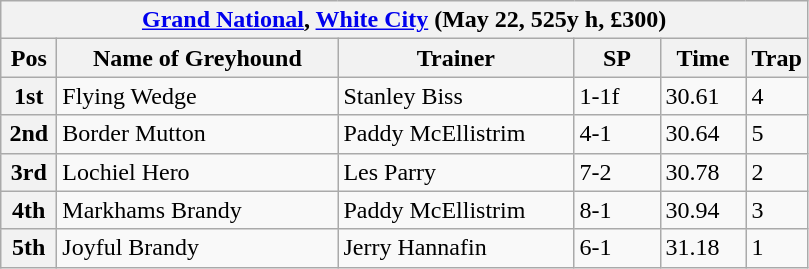<table class="wikitable">
<tr>
<th colspan="6"><a href='#'>Grand National</a>, <a href='#'>White City</a> (May 22, 525y h, £300)</th>
</tr>
<tr>
<th width=30>Pos</th>
<th width=180>Name of Greyhound</th>
<th width=150>Trainer</th>
<th width=50>SP</th>
<th width=50>Time</th>
<th width=30>Trap</th>
</tr>
<tr>
<th>1st</th>
<td>Flying Wedge</td>
<td>Stanley Biss</td>
<td>1-1f</td>
<td>30.61</td>
<td>4</td>
</tr>
<tr>
<th>2nd</th>
<td>Border Mutton</td>
<td>Paddy McEllistrim</td>
<td>4-1</td>
<td>30.64</td>
<td>5</td>
</tr>
<tr>
<th>3rd</th>
<td>Lochiel Hero</td>
<td>Les Parry</td>
<td>7-2</td>
<td>30.78</td>
<td>2</td>
</tr>
<tr>
<th>4th</th>
<td>Markhams Brandy</td>
<td>Paddy McEllistrim</td>
<td>8-1</td>
<td>30.94</td>
<td>3</td>
</tr>
<tr>
<th>5th</th>
<td>Joyful Brandy</td>
<td>Jerry Hannafin</td>
<td>6-1</td>
<td>31.18</td>
<td>1</td>
</tr>
</table>
